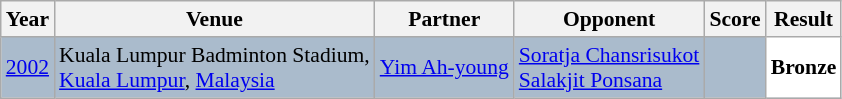<table class="sortable wikitable" style="font-size: 90%;">
<tr>
<th>Year</th>
<th>Venue</th>
<th>Partner</th>
<th>Opponent</th>
<th>Score</th>
<th>Result</th>
</tr>
<tr style="background:#AABBCC">
<td align="center"><a href='#'>2002</a></td>
<td align="left">Kuala Lumpur Badminton Stadium,<br><a href='#'>Kuala Lumpur</a>, <a href='#'>Malaysia</a></td>
<td align="left"> <a href='#'>Yim Ah-young</a></td>
<td align="left"> <a href='#'>Soratja Chansrisukot</a> <br>  <a href='#'>Salakjit Ponsana</a></td>
<td align="left"></td>
<td style="text-align:left; background:white"> <strong>Bronze</strong></td>
</tr>
</table>
